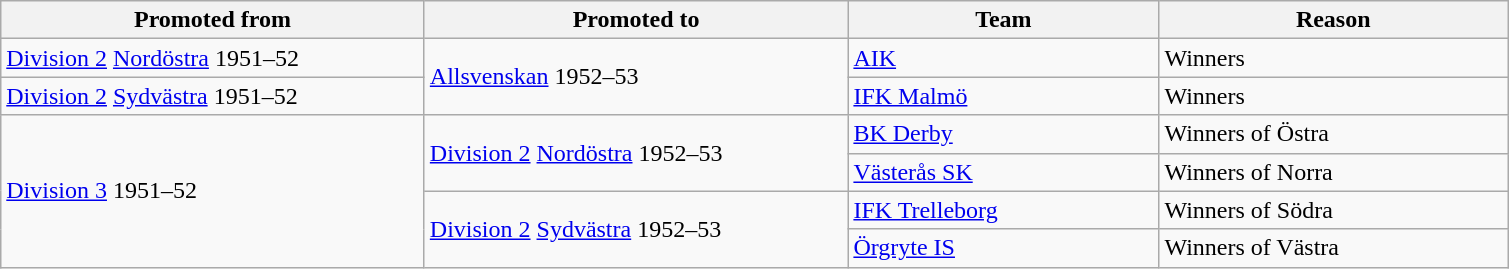<table class="wikitable" style="text-align: left;">
<tr>
<th style="width: 275px;">Promoted from</th>
<th style="width: 275px;">Promoted to</th>
<th style="width: 200px;">Team</th>
<th style="width: 225px;">Reason</th>
</tr>
<tr>
<td><a href='#'>Division 2</a> <a href='#'>Nordöstra</a> 1951–52</td>
<td rowspan=2><a href='#'>Allsvenskan</a> 1952–53</td>
<td><a href='#'>AIK</a></td>
<td>Winners</td>
</tr>
<tr>
<td><a href='#'>Division 2</a> <a href='#'>Sydvästra</a> 1951–52</td>
<td><a href='#'>IFK Malmö</a></td>
<td>Winners</td>
</tr>
<tr>
<td rowspan=4><a href='#'>Division 3</a> 1951–52</td>
<td rowspan=2><a href='#'>Division 2</a> <a href='#'>Nordöstra</a> 1952–53</td>
<td><a href='#'>BK Derby</a></td>
<td>Winners of Östra</td>
</tr>
<tr>
<td><a href='#'>Västerås SK</a></td>
<td>Winners of Norra</td>
</tr>
<tr>
<td rowspan=2><a href='#'>Division 2</a> <a href='#'>Sydvästra</a> 1952–53</td>
<td><a href='#'>IFK Trelleborg</a></td>
<td>Winners of Södra</td>
</tr>
<tr>
<td><a href='#'>Örgryte IS</a></td>
<td>Winners of Västra</td>
</tr>
</table>
